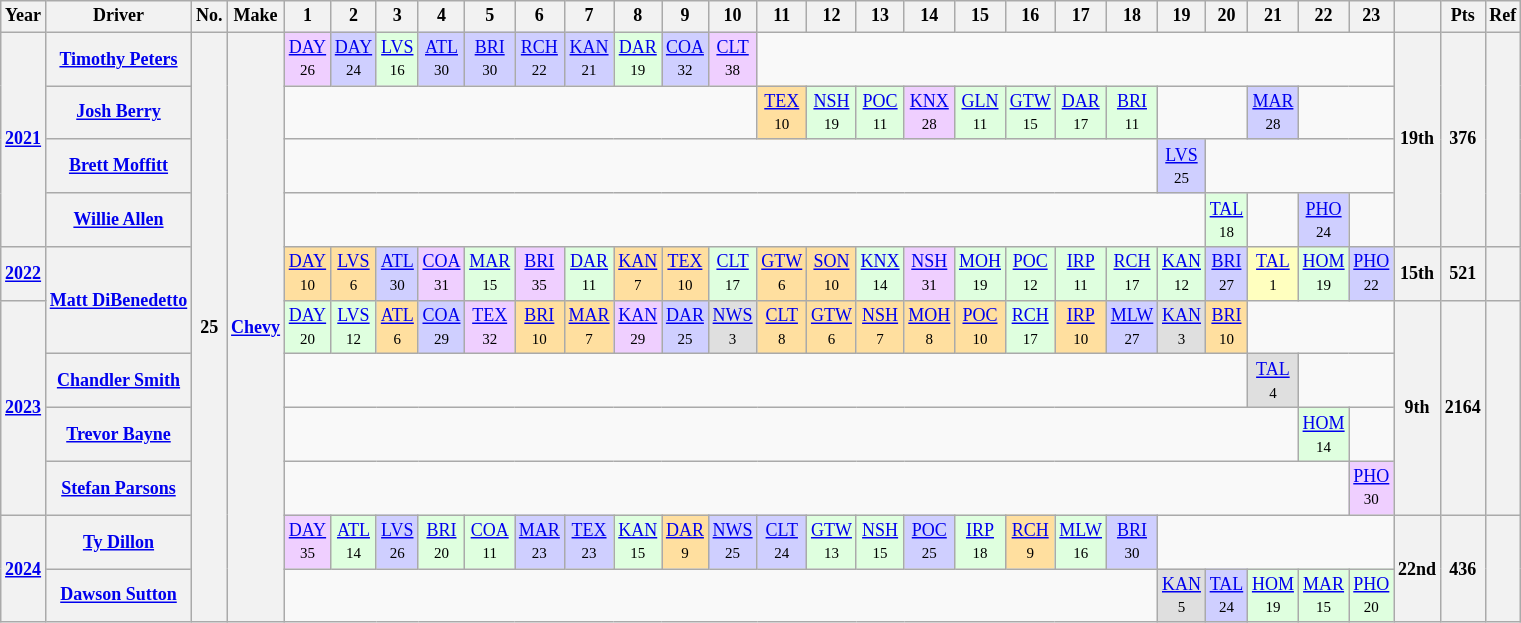<table class="wikitable" style="text-align:center; font-size:75%">
<tr>
<th>Year</th>
<th>Driver</th>
<th>No.</th>
<th>Make</th>
<th>1</th>
<th>2</th>
<th>3</th>
<th>4</th>
<th>5</th>
<th>6</th>
<th>7</th>
<th>8</th>
<th>9</th>
<th>10</th>
<th>11</th>
<th>12</th>
<th>13</th>
<th>14</th>
<th>15</th>
<th>16</th>
<th>17</th>
<th>18</th>
<th>19</th>
<th>20</th>
<th>21</th>
<th>22</th>
<th>23</th>
<th></th>
<th>Pts</th>
<th>Ref</th>
</tr>
<tr>
<th rowspan=4><a href='#'>2021</a></th>
<th><a href='#'>Timothy Peters</a></th>
<th rowspan="11">25</th>
<th rowspan="11"><a href='#'>Chevy</a></th>
<td style="background:#EFCFFF;"><a href='#'>DAY</a><br><small>26</small></td>
<td style="background:#CFCFFF;"><a href='#'>DAY</a><br><small>24</small></td>
<td style="background:#DFFFDF;"><a href='#'>LVS</a><br><small>16</small></td>
<td style="background:#CFCFFF;"><a href='#'>ATL</a><br><small>30</small></td>
<td style="background:#CFCFFF;"><a href='#'>BRI</a><br><small>30</small></td>
<td style="background:#CFCFFF;"><a href='#'>RCH</a><br><small>22</small></td>
<td style="background:#CFCFFF;"><a href='#'>KAN</a><br><small>21</small></td>
<td style="background:#DFFFDF;"><a href='#'>DAR</a><br><small>19</small></td>
<td style="background:#CFCFFF;"><a href='#'>COA</a><br><small>32</small></td>
<td style="background:#EFCFFF;"><a href='#'>CLT</a><br><small>38</small></td>
<td colspan=13></td>
<th rowspan=4>19th</th>
<th rowspan=4>376</th>
<th rowspan=4></th>
</tr>
<tr>
<th><a href='#'>Josh Berry</a></th>
<td colspan=10></td>
<td style="background:#FFDF9F;"><a href='#'>TEX</a><br><small>10</small></td>
<td style="background:#DFFFDF;"><a href='#'>NSH</a><br><small>19</small></td>
<td style="background:#DFFFDF;"><a href='#'>POC</a><br><small>11</small></td>
<td style="background:#EFCFFF;"><a href='#'>KNX</a><br><small>28</small></td>
<td style="background:#DFFFDF;"><a href='#'>GLN</a><br><small>11</small></td>
<td style="background:#DFFFDF;"><a href='#'>GTW</a><br><small>15</small></td>
<td style="background:#DFFFDF;"><a href='#'>DAR</a><br><small>17</small></td>
<td style="background:#DFFFDF;"><a href='#'>BRI</a><br><small>11</small></td>
<td colspan=2></td>
<td style="background:#CFCFFF;"><a href='#'>MAR</a><br><small>28</small></td>
<td colspan=2></td>
</tr>
<tr>
<th><a href='#'>Brett Moffitt</a></th>
<td colspan=18></td>
<td style="background:#CFCFFF;"><a href='#'>LVS</a><br><small>25</small></td>
<td colspan=4></td>
</tr>
<tr>
<th><a href='#'>Willie Allen</a></th>
<td colspan=19></td>
<td style="background:#DFFFDF;"><a href='#'>TAL</a><br><small>18</small></td>
<td></td>
<td style="background:#CFCFFF;"><a href='#'>PHO</a><br><small>24</small></td>
<td></td>
</tr>
<tr>
<th><a href='#'>2022</a></th>
<th rowspan=2><a href='#'>Matt DiBenedetto</a></th>
<td style="background:#FFDF9F;"><a href='#'>DAY</a><br><small>10</small></td>
<td style="background:#FFDF9F;"><a href='#'>LVS</a> <br><small>6</small></td>
<td style="background:#CFCFFF;"><a href='#'>ATL</a><br><small>30</small></td>
<td style="background:#EFCFFF;"><a href='#'>COA</a><br><small>31</small></td>
<td style="background:#DFFFDF;"><a href='#'>MAR</a><br><small>15</small></td>
<td style="background:#EFCFFF;"><a href='#'>BRI</a><br><small>35</small></td>
<td style="background:#DFFFDF;"><a href='#'>DAR</a><br><small>11</small></td>
<td style="background:#FFDF9F;"><a href='#'>KAN</a><br><small>7</small></td>
<td style="background:#FFDF9F;"><a href='#'>TEX</a><br><small>10</small></td>
<td style="background:#DFFFDF;"><a href='#'>CLT</a><br><small>17</small></td>
<td style="background:#FFDF9F;"><a href='#'>GTW</a><br><small>6</small></td>
<td style="background:#FFDF9F;"><a href='#'>SON</a><br><small>10</small></td>
<td style="background:#DFFFDF;"><a href='#'>KNX</a><br><small>14</small></td>
<td style="background:#EFCFFF;"><a href='#'>NSH</a><br><small>31</small></td>
<td style="background:#DFFFDF;"><a href='#'>MOH</a><br><small>19</small></td>
<td style="background:#DFFFDF;"><a href='#'>POC</a><br><small>12</small></td>
<td style="background:#DFFFDF;"><a href='#'>IRP</a><br><small>11</small></td>
<td style="background:#DFFFDF;"><a href='#'>RCH</a><br><small>17</small></td>
<td style="background:#DFFFDF;"><a href='#'>KAN</a><br><small>12</small></td>
<td style="background:#CFCFFF;"><a href='#'>BRI</a><br><small>27</small></td>
<td style="background:#FFFFBF;"><a href='#'>TAL</a><br><small>1</small></td>
<td style="background:#DFFFDF;"><a href='#'>HOM</a><br><small>19</small></td>
<td style="background:#CFCFFF;"><a href='#'>PHO</a><br><small>22</small></td>
<th>15th</th>
<th>521</th>
<th></th>
</tr>
<tr>
<th rowspan="4"><a href='#'>2023</a></th>
<td style="background:#DFFFDF;"><a href='#'>DAY</a><br><small>20</small></td>
<td style="background:#DFFFDF;"><a href='#'>LVS</a><br><small>12</small></td>
<td style="background:#FFDF9F;"><a href='#'>ATL</a><br><small>6</small></td>
<td style="background:#CFCFFF;"><a href='#'>COA</a><br><small>29</small></td>
<td style="background:#EFCFFF;"><a href='#'>TEX</a><br><small>32</small></td>
<td style="background:#FFDF9F;"><a href='#'>BRI</a><br><small>10</small></td>
<td style="background:#FFDF9F;"><a href='#'>MAR</a><br><small>7</small></td>
<td style="background:#EFCFFF;"><a href='#'>KAN</a><br><small>29</small></td>
<td style="background:#CFCFFF;"><a href='#'>DAR</a><br><small>25</small></td>
<td style="background:#DFDFDF;"><a href='#'>NWS</a><br><small>3</small></td>
<td style="background:#FFDF9F;"><a href='#'>CLT</a><br><small>8</small></td>
<td style="background:#FFDF9F;"><a href='#'>GTW</a><br><small>6</small></td>
<td style="background:#FFDF9F;"><a href='#'>NSH</a><br><small>7</small></td>
<td style="background:#FFDF9F;"><a href='#'>MOH</a><br><small>8</small></td>
<td style="background:#FFDF9F;"><a href='#'>POC</a><br><small>10</small></td>
<td style="background:#DFFFDF;"><a href='#'>RCH</a><br><small>17</small></td>
<td style="background:#FFDF9F;"><a href='#'>IRP</a><br><small>10</small></td>
<td style="background:#CFCFFF;"><a href='#'>MLW</a><br><small>27</small></td>
<td style="background:#DFDFDF;"><a href='#'>KAN</a><br><small>3</small></td>
<td style="background:#FFDF9F;"><a href='#'>BRI</a><br><small>10</small></td>
<td colspan="3"></td>
<th rowspan="4">9th</th>
<th rowspan="4">2164</th>
<th rowspan="4"></th>
</tr>
<tr>
<th><a href='#'>Chandler Smith</a></th>
<td colspan="20"></td>
<td style="background:#DFDFDF;"><a href='#'>TAL</a><br><small>4</small></td>
<td colspan="2"></td>
</tr>
<tr>
<th><a href='#'>Trevor Bayne</a></th>
<td colspan="21"></td>
<td style="background:#DFFFDF;"><a href='#'>HOM</a><br><small>14</small></td>
<td></td>
</tr>
<tr>
<th><a href='#'>Stefan Parsons</a></th>
<td colspan="22"></td>
<td style="background:#EFCFFF;"><a href='#'>PHO</a><br><small>30</small></td>
</tr>
<tr>
<th rowspan="2"><a href='#'>2024</a></th>
<th><a href='#'>Ty Dillon</a></th>
<td style="background:#EFCFFF;"><a href='#'>DAY</a><br><small>35</small></td>
<td style="background:#DFFFDF;"><a href='#'>ATL</a><br><small>14</small></td>
<td style="background:#CFCFFF;"><a href='#'>LVS</a><br><small>26</small></td>
<td style="background:#DFFFDF;"><a href='#'>BRI</a><br><small>20</small></td>
<td style="background:#DFFFDF;"><a href='#'>COA</a><br><small>11</small></td>
<td style="background:#CFCFFF;"><a href='#'>MAR</a><br><small>23</small></td>
<td style="background:#CFCFFF;"><a href='#'>TEX</a><br><small>23</small></td>
<td style="background:#DFFFDF;"><a href='#'>KAN</a><br><small>15</small></td>
<td style="background:#FFDF9F;"><a href='#'>DAR</a><br><small>9</small></td>
<td style="background:#CFCFFF;"><a href='#'>NWS</a><br><small>25</small></td>
<td style="background:#CFCFFF;"><a href='#'>CLT</a><br><small>24</small></td>
<td style="background:#DFFFDF;"><a href='#'>GTW</a><br><small>13</small></td>
<td style="background:#DFFFDF;"><a href='#'>NSH</a><br><small>15</small></td>
<td style="background:#CFCFFF;"><a href='#'>POC</a><br><small>25</small></td>
<td style="background:#DFFFDF;"><a href='#'>IRP</a><br><small>18</small></td>
<td style="background:#FFDF9F;"><a href='#'>RCH</a><br><small>9</small></td>
<td style="background:#DFFFDF;"><a href='#'>MLW</a><br><small>16</small></td>
<td style="background:#CFCFFF;"><a href='#'>BRI</a><br><small>30</small></td>
<td colspan="5"></td>
<th rowspan="2">22nd</th>
<th rowspan="2">436</th>
<th rowspan="2"></th>
</tr>
<tr>
<th><a href='#'>Dawson Sutton</a></th>
<td colspan="18"></td>
<td style="background:#DFDFDF;"><a href='#'>KAN</a><br><small>5</small></td>
<td style="background:#CFCFFF;"><a href='#'>TAL</a><br><small>24</small></td>
<td style="background:#DFFFDF;"><a href='#'>HOM</a><br><small>19</small></td>
<td style="background:#DFFFDF;"><a href='#'>MAR</a><br><small>15</small></td>
<td style="background:#DFFFDF;"><a href='#'>PHO</a><br><small>20</small></td>
</tr>
</table>
